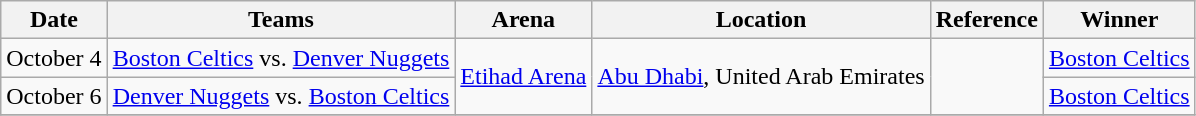<table class="wikitable">
<tr>
<th>Date</th>
<th>Teams</th>
<th>Arena</th>
<th>Location</th>
<th>Reference</th>
<th>Winner</th>
</tr>
<tr>
<td>October 4</td>
<td><a href='#'>Boston Celtics</a> vs. <a href='#'>Denver Nuggets</a></td>
<td rowspan=2><a href='#'>Etihad Arena</a></td>
<td rowspan=2><a href='#'>Abu Dhabi</a>, United Arab Emirates</td>
<td rowspan=2></td>
<td><a href='#'>Boston Celtics</a></td>
</tr>
<tr>
<td>October 6</td>
<td><a href='#'>Denver Nuggets</a> vs. <a href='#'>Boston Celtics</a></td>
<td><a href='#'>Boston Celtics</a></td>
</tr>
<tr>
</tr>
</table>
